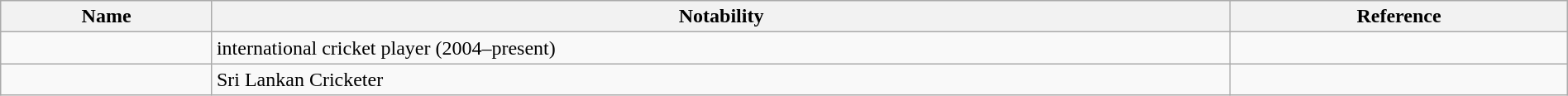<table class="wikitable sortable" style="width:100%">
<tr>
<th style="width:*;">Name</th>
<th style="width:65%;" class="unsortable">Notability</th>
<th style="width:*;" class="unsortable">Reference</th>
</tr>
<tr>
<td></td>
<td>international cricket player (2004–present)</td>
<td style="text-align:center;"></td>
</tr>
<tr>
<td></td>
<td>Sri Lankan Cricketer</td>
<td style="text-align:center;"></td>
</tr>
</table>
